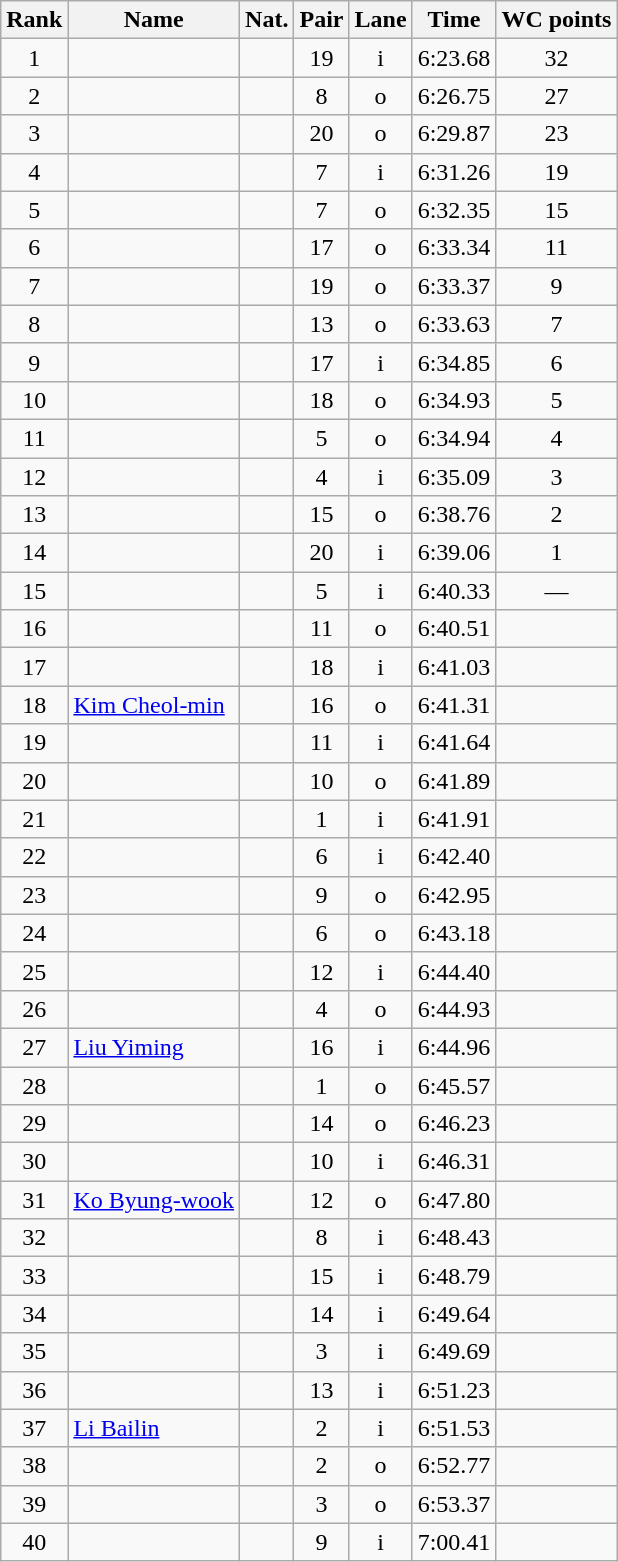<table class="wikitable sortable" style="text-align:center">
<tr>
<th>Rank</th>
<th>Name</th>
<th>Nat.</th>
<th>Pair</th>
<th>Lane</th>
<th>Time</th>
<th>WC points</th>
</tr>
<tr>
<td>1</td>
<td align=left></td>
<td></td>
<td>19</td>
<td>i</td>
<td>6:23.68</td>
<td>32</td>
</tr>
<tr>
<td>2</td>
<td align=left></td>
<td></td>
<td>8</td>
<td>o</td>
<td>6:26.75</td>
<td>27</td>
</tr>
<tr>
<td>3</td>
<td align=left></td>
<td></td>
<td>20</td>
<td>o</td>
<td>6:29.87</td>
<td>23</td>
</tr>
<tr>
<td>4</td>
<td align=left></td>
<td></td>
<td>7</td>
<td>i</td>
<td>6:31.26</td>
<td>19</td>
</tr>
<tr>
<td>5</td>
<td align=left></td>
<td></td>
<td>7</td>
<td>o</td>
<td>6:32.35</td>
<td>15</td>
</tr>
<tr>
<td>6</td>
<td align=left></td>
<td></td>
<td>17</td>
<td>o</td>
<td>6:33.34</td>
<td>11</td>
</tr>
<tr>
<td>7</td>
<td align=left></td>
<td></td>
<td>19</td>
<td>o</td>
<td>6:33.37</td>
<td>9</td>
</tr>
<tr>
<td>8</td>
<td align=left></td>
<td></td>
<td>13</td>
<td>o</td>
<td>6:33.63</td>
<td>7</td>
</tr>
<tr>
<td>9</td>
<td align=left></td>
<td></td>
<td>17</td>
<td>i</td>
<td>6:34.85</td>
<td>6</td>
</tr>
<tr>
<td>10</td>
<td align=left></td>
<td></td>
<td>18</td>
<td>o</td>
<td>6:34.93</td>
<td>5</td>
</tr>
<tr>
<td>11</td>
<td align=left></td>
<td></td>
<td>5</td>
<td>o</td>
<td>6:34.94</td>
<td>4</td>
</tr>
<tr>
<td>12</td>
<td align=left></td>
<td></td>
<td>4</td>
<td>i</td>
<td>6:35.09</td>
<td>3</td>
</tr>
<tr>
<td>13</td>
<td align=left></td>
<td></td>
<td>15</td>
<td>o</td>
<td>6:38.76</td>
<td>2</td>
</tr>
<tr>
<td>14</td>
<td align=left></td>
<td></td>
<td>20</td>
<td>i</td>
<td>6:39.06</td>
<td>1</td>
</tr>
<tr>
<td>15</td>
<td align=left></td>
<td></td>
<td>5</td>
<td>i</td>
<td>6:40.33</td>
<td>—</td>
</tr>
<tr>
<td>16</td>
<td align=left></td>
<td></td>
<td>11</td>
<td>o</td>
<td>6:40.51</td>
<td></td>
</tr>
<tr>
<td>17</td>
<td align=left></td>
<td></td>
<td>18</td>
<td>i</td>
<td>6:41.03</td>
<td></td>
</tr>
<tr>
<td>18</td>
<td align=left><a href='#'>Kim Cheol-min</a></td>
<td></td>
<td>16</td>
<td>o</td>
<td>6:41.31</td>
<td></td>
</tr>
<tr>
<td>19</td>
<td align=left></td>
<td></td>
<td>11</td>
<td>i</td>
<td>6:41.64</td>
<td></td>
</tr>
<tr>
<td>20</td>
<td align=left></td>
<td></td>
<td>10</td>
<td>o</td>
<td>6:41.89</td>
<td></td>
</tr>
<tr>
<td>21</td>
<td align=left></td>
<td></td>
<td>1</td>
<td>i</td>
<td>6:41.91</td>
<td></td>
</tr>
<tr>
<td>22</td>
<td align=left></td>
<td></td>
<td>6</td>
<td>i</td>
<td>6:42.40</td>
<td></td>
</tr>
<tr>
<td>23</td>
<td align=left></td>
<td></td>
<td>9</td>
<td>o</td>
<td>6:42.95</td>
<td></td>
</tr>
<tr>
<td>24</td>
<td align=left></td>
<td></td>
<td>6</td>
<td>o</td>
<td>6:43.18</td>
<td></td>
</tr>
<tr>
<td>25</td>
<td align=left></td>
<td></td>
<td>12</td>
<td>i</td>
<td>6:44.40</td>
<td></td>
</tr>
<tr>
<td>26</td>
<td align=left></td>
<td></td>
<td>4</td>
<td>o</td>
<td>6:44.93</td>
<td></td>
</tr>
<tr>
<td>27</td>
<td align=left><a href='#'>Liu Yiming</a></td>
<td></td>
<td>16</td>
<td>i</td>
<td>6:44.96</td>
<td></td>
</tr>
<tr>
<td>28</td>
<td align=left></td>
<td></td>
<td>1</td>
<td>o</td>
<td>6:45.57</td>
<td></td>
</tr>
<tr>
<td>29</td>
<td align=left></td>
<td></td>
<td>14</td>
<td>o</td>
<td>6:46.23</td>
<td></td>
</tr>
<tr>
<td>30</td>
<td align=left></td>
<td></td>
<td>10</td>
<td>i</td>
<td>6:46.31</td>
<td></td>
</tr>
<tr>
<td>31</td>
<td align=left><a href='#'>Ko Byung-wook</a></td>
<td></td>
<td>12</td>
<td>o</td>
<td>6:47.80</td>
<td></td>
</tr>
<tr>
<td>32</td>
<td align=left></td>
<td></td>
<td>8</td>
<td>i</td>
<td>6:48.43</td>
<td></td>
</tr>
<tr>
<td>33</td>
<td align=left></td>
<td></td>
<td>15</td>
<td>i</td>
<td>6:48.79</td>
<td></td>
</tr>
<tr>
<td>34</td>
<td align=left></td>
<td></td>
<td>14</td>
<td>i</td>
<td>6:49.64</td>
<td></td>
</tr>
<tr>
<td>35</td>
<td align=left></td>
<td></td>
<td>3</td>
<td>i</td>
<td>6:49.69</td>
<td></td>
</tr>
<tr>
<td>36</td>
<td align=left></td>
<td></td>
<td>13</td>
<td>i</td>
<td>6:51.23</td>
<td></td>
</tr>
<tr>
<td>37</td>
<td align=left><a href='#'>Li Bailin</a></td>
<td></td>
<td>2</td>
<td>i</td>
<td>6:51.53</td>
<td></td>
</tr>
<tr>
<td>38</td>
<td align=left></td>
<td></td>
<td>2</td>
<td>o</td>
<td>6:52.77</td>
<td></td>
</tr>
<tr>
<td>39</td>
<td align=left></td>
<td></td>
<td>3</td>
<td>o</td>
<td>6:53.37</td>
<td></td>
</tr>
<tr>
<td>40</td>
<td align=left></td>
<td></td>
<td>9</td>
<td>i</td>
<td>7:00.41</td>
<td></td>
</tr>
</table>
